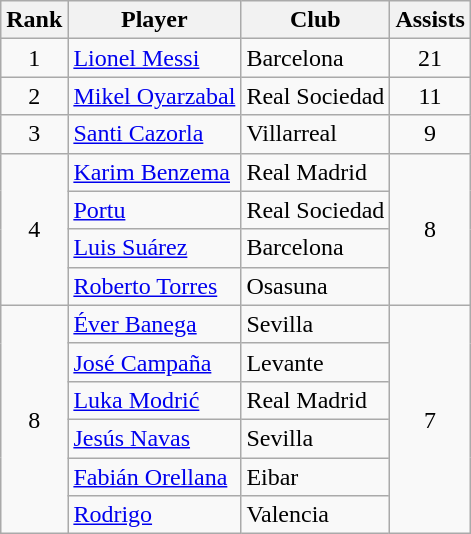<table class="wikitable" style="text-align:center">
<tr>
<th>Rank</th>
<th>Player</th>
<th>Club</th>
<th>Assists</th>
</tr>
<tr>
<td>1</td>
<td align="left"> <a href='#'>Lionel Messi</a></td>
<td align="left">Barcelona</td>
<td>21</td>
</tr>
<tr>
<td>2</td>
<td align="left"> <a href='#'>Mikel Oyarzabal</a></td>
<td align="left">Real Sociedad</td>
<td>11</td>
</tr>
<tr>
<td>3</td>
<td align="left"> <a href='#'>Santi Cazorla</a></td>
<td align="left">Villarreal</td>
<td>9</td>
</tr>
<tr>
<td rowspan=4>4</td>
<td align="left"> <a href='#'>Karim Benzema</a></td>
<td align="left">Real Madrid</td>
<td rowspan=4>8</td>
</tr>
<tr>
<td align="left"> <a href='#'>Portu</a></td>
<td align="left">Real Sociedad</td>
</tr>
<tr>
<td align="left"> <a href='#'>Luis Suárez</a></td>
<td align="left">Barcelona</td>
</tr>
<tr>
<td align="left"> <a href='#'>Roberto Torres</a></td>
<td align="left">Osasuna</td>
</tr>
<tr>
<td rowspan=6>8</td>
<td align="left"> <a href='#'>Éver Banega</a></td>
<td align="left">Sevilla</td>
<td rowspan=6>7</td>
</tr>
<tr>
<td align="left"> <a href='#'>José Campaña</a></td>
<td align="left">Levante</td>
</tr>
<tr>
<td align="left"> <a href='#'>Luka Modrić</a></td>
<td align="left">Real Madrid</td>
</tr>
<tr>
<td align="left"> <a href='#'>Jesús Navas</a></td>
<td align="left">Sevilla</td>
</tr>
<tr>
<td align="left"> <a href='#'>Fabián Orellana</a></td>
<td align="left">Eibar</td>
</tr>
<tr>
<td align="left"> <a href='#'>Rodrigo</a></td>
<td align="left">Valencia</td>
</tr>
</table>
